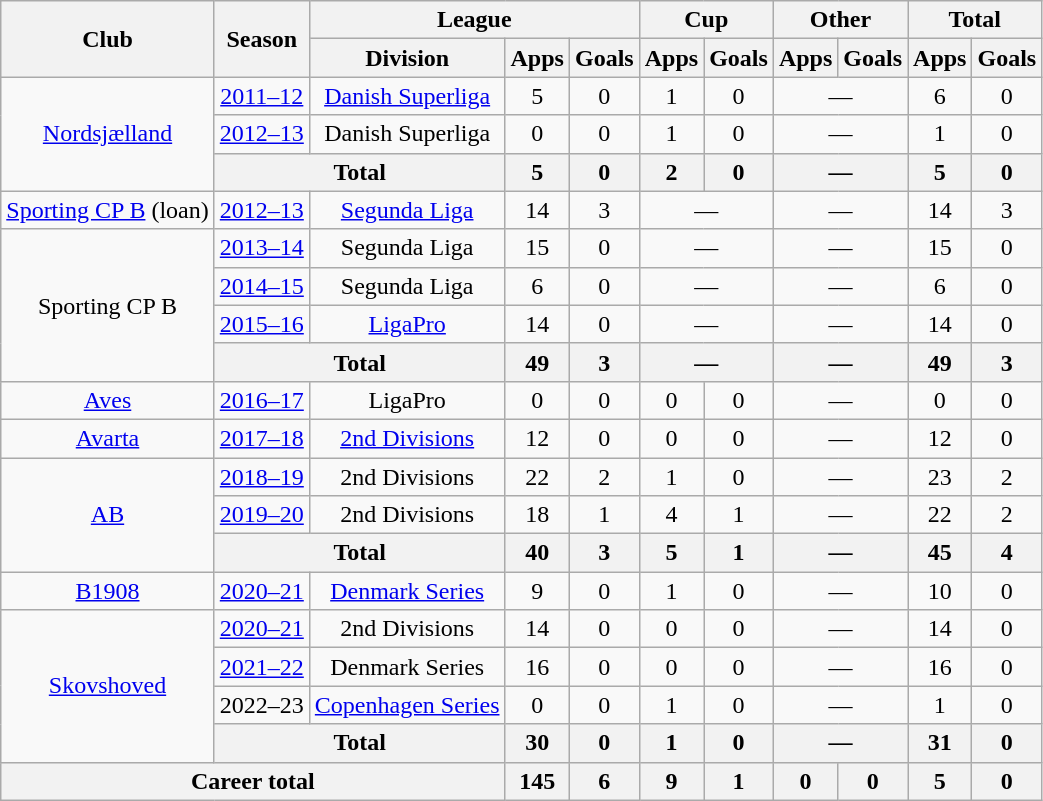<table class="wikitable" style="text-align:center;">
<tr>
<th rowspan="2">Club</th>
<th rowspan="2">Season</th>
<th colspan="3">League</th>
<th colspan="2">Cup</th>
<th colspan="2">Other</th>
<th colspan="2">Total</th>
</tr>
<tr>
<th>Division</th>
<th>Apps</th>
<th>Goals</th>
<th>Apps</th>
<th>Goals</th>
<th>Apps</th>
<th>Goals</th>
<th>Apps</th>
<th>Goals</th>
</tr>
<tr>
<td rowspan="3"><a href='#'>Nordsjælland</a></td>
<td><a href='#'>2011–12</a></td>
<td><a href='#'>Danish Superliga</a></td>
<td>5</td>
<td>0</td>
<td>1</td>
<td>0</td>
<td colspan="2">—</td>
<td>6</td>
<td>0</td>
</tr>
<tr>
<td><a href='#'>2012–13</a></td>
<td>Danish Superliga</td>
<td>0</td>
<td>0</td>
<td>1</td>
<td>0</td>
<td colspan="2">—</td>
<td>1</td>
<td>0</td>
</tr>
<tr>
<th colspan="2">Total</th>
<th>5</th>
<th>0</th>
<th>2</th>
<th>0</th>
<th colspan="2">—</th>
<th>5</th>
<th>0</th>
</tr>
<tr>
<td><a href='#'>Sporting CP B</a> (loan)</td>
<td><a href='#'>2012–13</a></td>
<td><a href='#'>Segunda Liga</a></td>
<td>14</td>
<td>3</td>
<td colspan="2">—</td>
<td colspan="2">—</td>
<td>14</td>
<td>3</td>
</tr>
<tr>
<td rowspan="4">Sporting CP B</td>
<td><a href='#'>2013–14</a></td>
<td>Segunda Liga</td>
<td>15</td>
<td>0</td>
<td colspan="2">—</td>
<td colspan="2">—</td>
<td>15</td>
<td>0</td>
</tr>
<tr>
<td><a href='#'>2014–15</a></td>
<td>Segunda Liga</td>
<td>6</td>
<td>0</td>
<td colspan="2">—</td>
<td colspan="2">—</td>
<td>6</td>
<td>0</td>
</tr>
<tr>
<td><a href='#'>2015–16</a></td>
<td><a href='#'>LigaPro</a></td>
<td>14</td>
<td>0</td>
<td colspan="2">—</td>
<td colspan="2">—</td>
<td>14</td>
<td>0</td>
</tr>
<tr>
<th colspan="2">Total</th>
<th>49</th>
<th>3</th>
<th colspan="2">—</th>
<th colspan="2">—</th>
<th>49</th>
<th>3</th>
</tr>
<tr>
<td><a href='#'>Aves</a></td>
<td><a href='#'>2016–17</a></td>
<td>LigaPro</td>
<td>0</td>
<td>0</td>
<td>0</td>
<td>0</td>
<td colspan="2">—</td>
<td>0</td>
<td>0</td>
</tr>
<tr>
<td><a href='#'>Avarta</a></td>
<td><a href='#'>2017–18</a></td>
<td><a href='#'>2nd Divisions</a></td>
<td>12</td>
<td>0</td>
<td>0</td>
<td>0</td>
<td colspan="2">—</td>
<td>12</td>
<td>0</td>
</tr>
<tr>
<td rowspan="3"><a href='#'>AB</a></td>
<td><a href='#'>2018–19</a></td>
<td>2nd Divisions</td>
<td>22</td>
<td>2</td>
<td>1</td>
<td>0</td>
<td colspan="2">—</td>
<td>23</td>
<td>2</td>
</tr>
<tr>
<td><a href='#'>2019–20</a></td>
<td>2nd Divisions</td>
<td>18</td>
<td>1</td>
<td>4</td>
<td>1</td>
<td colspan="2">—</td>
<td>22</td>
<td>2</td>
</tr>
<tr>
<th colspan="2">Total</th>
<th>40</th>
<th>3</th>
<th>5</th>
<th>1</th>
<th colspan="2">—</th>
<th>45</th>
<th>4</th>
</tr>
<tr>
<td><a href='#'>B1908</a></td>
<td><a href='#'>2020–21</a></td>
<td><a href='#'>Denmark Series</a></td>
<td>9</td>
<td>0</td>
<td>1</td>
<td>0</td>
<td colspan="2">—</td>
<td>10</td>
<td>0</td>
</tr>
<tr>
<td rowspan="4"><a href='#'>Skovshoved</a></td>
<td><a href='#'>2020–21</a></td>
<td>2nd Divisions</td>
<td>14</td>
<td>0</td>
<td>0</td>
<td>0</td>
<td colspan="2">—</td>
<td>14</td>
<td>0</td>
</tr>
<tr>
<td><a href='#'>2021–22</a></td>
<td>Denmark Series</td>
<td>16</td>
<td>0</td>
<td>0</td>
<td>0</td>
<td colspan="2">—</td>
<td>16</td>
<td>0</td>
</tr>
<tr>
<td>2022–23</td>
<td><a href='#'>Copenhagen Series</a></td>
<td>0</td>
<td>0</td>
<td>1</td>
<td>0</td>
<td colspan="2">—</td>
<td>1</td>
<td>0</td>
</tr>
<tr>
<th colspan="2">Total</th>
<th>30</th>
<th>0</th>
<th>1</th>
<th>0</th>
<th colspan="2">—</th>
<th>31</th>
<th>0</th>
</tr>
<tr>
<th colspan="3">Career total</th>
<th>145</th>
<th>6</th>
<th>9</th>
<th>1</th>
<th>0</th>
<th>0</th>
<th>5</th>
<th>0</th>
</tr>
</table>
